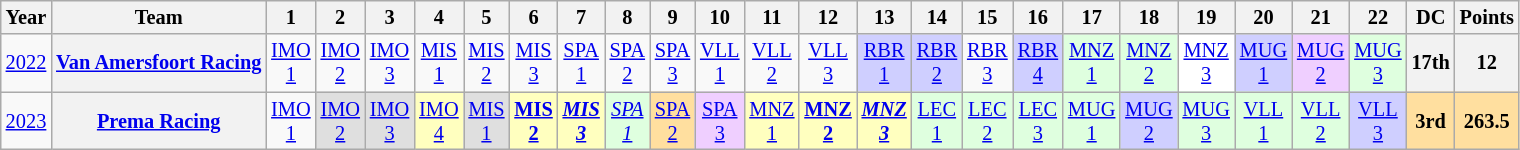<table class="wikitable" style="text-align:center; font-size:85%;">
<tr>
<th>Year</th>
<th>Team</th>
<th>1</th>
<th>2</th>
<th>3</th>
<th>4</th>
<th>5</th>
<th>6</th>
<th>7</th>
<th>8</th>
<th>9</th>
<th>10</th>
<th>11</th>
<th>12</th>
<th>13</th>
<th>14</th>
<th>15</th>
<th>16</th>
<th>17</th>
<th>18</th>
<th>19</th>
<th>20</th>
<th>21</th>
<th>22</th>
<th>DC</th>
<th>Points</th>
</tr>
<tr>
<td id=2022R><a href='#'>2022</a></td>
<th><a href='#'>Van Amersfoort Racing</a></th>
<td><a href='#'>IMO<br>1</a></td>
<td><a href='#'>IMO<br>2</a></td>
<td><a href='#'>IMO<br>3</a></td>
<td><a href='#'>MIS<br>1</a></td>
<td><a href='#'>MIS<br>2</a></td>
<td><a href='#'>MIS<br>3</a></td>
<td><a href='#'>SPA<br>1</a></td>
<td><a href='#'>SPA<br>2</a></td>
<td><a href='#'>SPA<br>3</a></td>
<td><a href='#'>VLL<br>1</a></td>
<td><a href='#'>VLL<br>2</a></td>
<td><a href='#'>VLL<br>3</a></td>
<td style="background:#CFCFFF;"><a href='#'>RBR<br>1</a><br></td>
<td style="background:#CFCFFF;"><a href='#'>RBR<br>2</a><br></td>
<td><a href='#'>RBR<br>3</a></td>
<td style="background:#CFCFFF;"><a href='#'>RBR<br>4</a><br></td>
<td style="background:#DFFFDF;"><a href='#'>MNZ<br>1</a><br></td>
<td style="background:#DFFFDF;"><a href='#'>MNZ<br>2</a><br></td>
<td style="background:#FFFFFF;"><a href='#'>MNZ<br>3</a><br></td>
<td style="background:#CFCFFF;"><a href='#'>MUG<br>1</a><br></td>
<td style="background:#EFCFFF;"><a href='#'>MUG<br>2</a><br></td>
<td style="background:#DFFFDF;"><a href='#'>MUG<br>3</a><br></td>
<th>17th</th>
<th>12</th>
</tr>
<tr>
<td id=2023F><a href='#'>2023</a></td>
<th><a href='#'>Prema Racing</a></th>
<td><a href='#'>IMO<br>1</a></td>
<td style="background:#DFDFDF;"><a href='#'>IMO<br>2</a><br></td>
<td style="background:#DFDFDF;"><a href='#'>IMO<br>3</a><br></td>
<td style="background:#FFFFBF;"><a href='#'>IMO<br>4</a><br></td>
<td style="background:#DFDFDF;"><a href='#'>MIS<br>1</a><br></td>
<td style="background:#FFFFBF;"><a href='#'><strong>MIS<br>2</strong></a><br></td>
<td style="background:#FFFFBF;"><a href='#'><strong><em>MIS<br>3</em></strong></a><br></td>
<td style="background:#DFFFDF;"><a href='#'><em>SPA<br>1</em></a><br></td>
<td style="background:#FFDF9F;"><a href='#'>SPA<br>2</a><br></td>
<td style="background:#EFCFFF;"><a href='#'>SPA<br>3</a><br></td>
<td style="background:#FFFFBF;"><a href='#'>MNZ<br>1</a><br></td>
<td style="background:#FFFFBF;"><strong><a href='#'>MNZ<br>2</a></strong><br></td>
<td style="background:#FFFFBF;"><strong><em><a href='#'>MNZ<br>3</a></em></strong><br></td>
<td style="background:#DFFFDF;"><a href='#'>LEC<br>1</a><br></td>
<td style="background:#DFFFDF;"><a href='#'>LEC<br>2</a><br></td>
<td style="background:#DFFFDF;"><a href='#'>LEC<br>3</a><br></td>
<td style="background:#DFFFDF;"><a href='#'>MUG<br>1</a><br></td>
<td style="background:#CFCFFF;"><a href='#'>MUG<br>2</a><br></td>
<td style="background:#DFFFDF;"><a href='#'>MUG<br>3</a><br></td>
<td style="background:#DFFFDF;"><a href='#'>VLL<br>1</a><br></td>
<td style="background:#DFFFDF;"><a href='#'>VLL<br>2</a><br></td>
<td style="background:#CFCFFF;"><a href='#'>VLL<br>3</a><br></td>
<th style="background:#FFDF9F;">3rd</th>
<th style="background:#FFDF9F;">263.5</th>
</tr>
</table>
